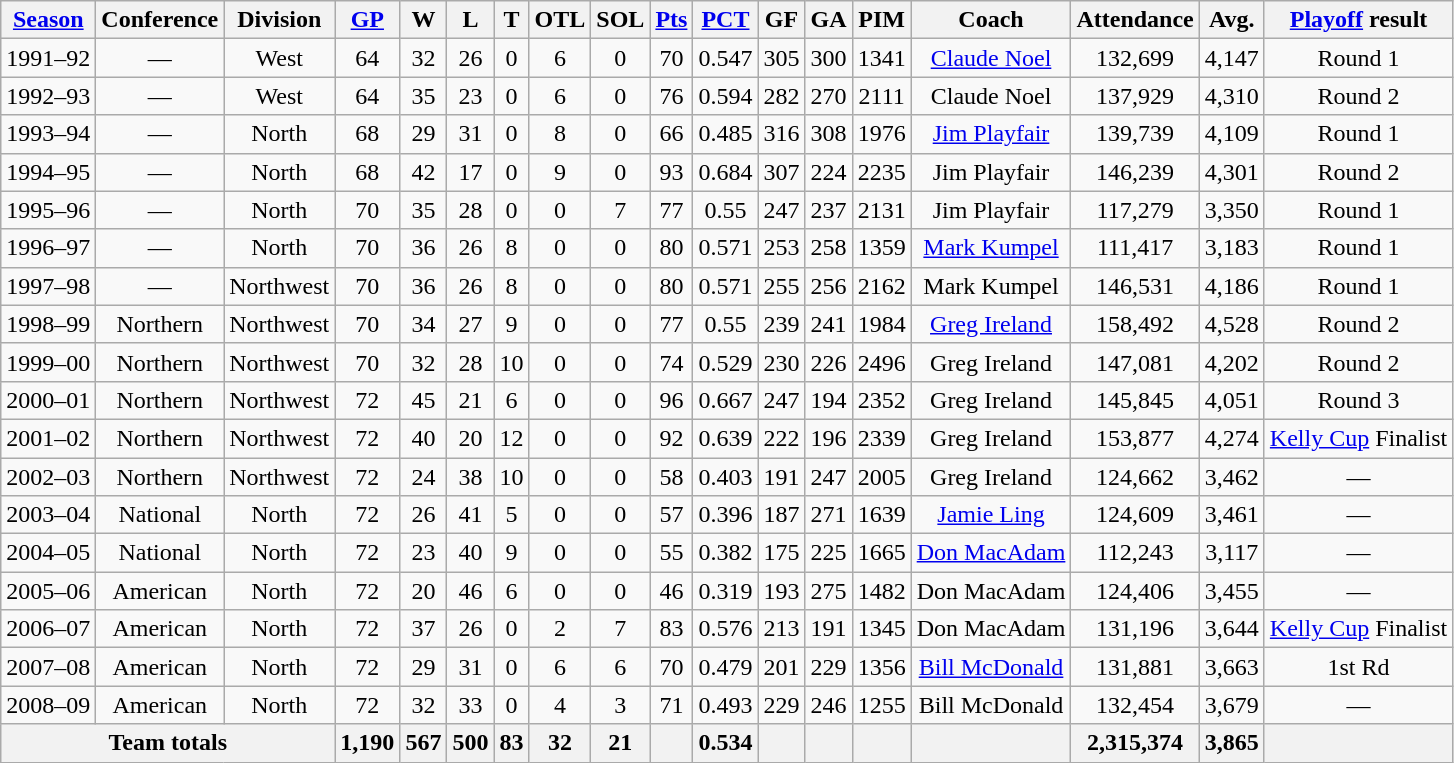<table class="wikitable" style="text-align:center">
<tr>
<th><a href='#'>Season</a></th>
<th>Conference</th>
<th>Division</th>
<th><a href='#'>GP</a></th>
<th>W</th>
<th>L</th>
<th>T</th>
<th>OTL</th>
<th>SOL</th>
<th><a href='#'>Pts</a></th>
<th><a href='#'>PCT</a></th>
<th>GF</th>
<th>GA</th>
<th>PIM</th>
<th>Coach</th>
<th>Attendance</th>
<th>Avg.</th>
<th><a href='#'>Playoff</a> result</th>
</tr>
<tr>
<td>1991–92</td>
<td>—</td>
<td>West</td>
<td>64</td>
<td>32</td>
<td>26</td>
<td>0</td>
<td>6</td>
<td>0</td>
<td>70</td>
<td>0.547</td>
<td>305</td>
<td>300</td>
<td>1341</td>
<td><a href='#'>Claude Noel</a></td>
<td>132,699</td>
<td>4,147</td>
<td>Round 1</td>
</tr>
<tr>
<td>1992–93</td>
<td>—</td>
<td>West</td>
<td>64</td>
<td>35</td>
<td>23</td>
<td>0</td>
<td>6</td>
<td>0</td>
<td>76</td>
<td>0.594</td>
<td>282</td>
<td>270</td>
<td>2111</td>
<td>Claude Noel</td>
<td>137,929</td>
<td>4,310</td>
<td>Round 2</td>
</tr>
<tr>
<td>1993–94</td>
<td>—</td>
<td>North</td>
<td>68</td>
<td>29</td>
<td>31</td>
<td>0</td>
<td>8</td>
<td>0</td>
<td>66</td>
<td>0.485</td>
<td>316</td>
<td>308</td>
<td>1976</td>
<td><a href='#'>Jim Playfair</a></td>
<td>139,739</td>
<td>4,109</td>
<td>Round 1</td>
</tr>
<tr>
<td>1994–95</td>
<td>—</td>
<td>North</td>
<td>68</td>
<td>42</td>
<td>17</td>
<td>0</td>
<td>9</td>
<td>0</td>
<td>93</td>
<td>0.684</td>
<td>307</td>
<td>224</td>
<td>2235</td>
<td>Jim Playfair</td>
<td>146,239</td>
<td>4,301</td>
<td>Round 2</td>
</tr>
<tr>
<td>1995–96</td>
<td>—</td>
<td>North</td>
<td>70</td>
<td>35</td>
<td>28</td>
<td>0</td>
<td>0</td>
<td>7</td>
<td>77</td>
<td>0.55</td>
<td>247</td>
<td>237</td>
<td>2131</td>
<td>Jim Playfair</td>
<td>117,279</td>
<td>3,350</td>
<td>Round 1</td>
</tr>
<tr>
<td>1996–97</td>
<td>—</td>
<td>North</td>
<td>70</td>
<td>36</td>
<td>26</td>
<td>8</td>
<td>0</td>
<td>0</td>
<td>80</td>
<td>0.571</td>
<td>253</td>
<td>258</td>
<td>1359</td>
<td><a href='#'>Mark Kumpel</a></td>
<td>111,417</td>
<td>3,183</td>
<td>Round 1</td>
</tr>
<tr>
<td>1997–98</td>
<td>—</td>
<td>Northwest</td>
<td>70</td>
<td>36</td>
<td>26</td>
<td>8</td>
<td>0</td>
<td>0</td>
<td>80</td>
<td>0.571</td>
<td>255</td>
<td>256</td>
<td>2162</td>
<td>Mark Kumpel</td>
<td>146,531</td>
<td>4,186</td>
<td>Round 1</td>
</tr>
<tr>
<td>1998–99</td>
<td>Northern</td>
<td>Northwest</td>
<td>70</td>
<td>34</td>
<td>27</td>
<td>9</td>
<td>0</td>
<td>0</td>
<td>77</td>
<td>0.55</td>
<td>239</td>
<td>241</td>
<td>1984</td>
<td><a href='#'>Greg Ireland</a></td>
<td>158,492</td>
<td>4,528</td>
<td>Round 2</td>
</tr>
<tr>
<td>1999–00</td>
<td>Northern</td>
<td>Northwest</td>
<td>70</td>
<td>32</td>
<td>28</td>
<td>10</td>
<td>0</td>
<td>0</td>
<td>74</td>
<td>0.529</td>
<td>230</td>
<td>226</td>
<td>2496</td>
<td>Greg Ireland</td>
<td>147,081</td>
<td>4,202</td>
<td>Round 2</td>
</tr>
<tr>
<td>2000–01</td>
<td>Northern</td>
<td>Northwest</td>
<td>72</td>
<td>45</td>
<td>21</td>
<td>6</td>
<td>0</td>
<td>0</td>
<td>96</td>
<td>0.667</td>
<td>247</td>
<td>194</td>
<td>2352</td>
<td>Greg Ireland</td>
<td>145,845</td>
<td>4,051</td>
<td>Round 3</td>
</tr>
<tr>
<td>2001–02</td>
<td>Northern</td>
<td>Northwest</td>
<td>72</td>
<td>40</td>
<td>20</td>
<td>12</td>
<td>0</td>
<td>0</td>
<td>92</td>
<td>0.639</td>
<td>222</td>
<td>196</td>
<td>2339</td>
<td>Greg Ireland</td>
<td>153,877</td>
<td>4,274</td>
<td><a href='#'>Kelly Cup</a> Finalist</td>
</tr>
<tr>
<td>2002–03</td>
<td>Northern</td>
<td>Northwest</td>
<td>72</td>
<td>24</td>
<td>38</td>
<td>10</td>
<td>0</td>
<td>0</td>
<td>58</td>
<td>0.403</td>
<td>191</td>
<td>247</td>
<td>2005</td>
<td>Greg Ireland</td>
<td>124,662</td>
<td>3,462</td>
<td>—</td>
</tr>
<tr>
<td>2003–04</td>
<td>National</td>
<td>North</td>
<td>72</td>
<td>26</td>
<td>41</td>
<td>5</td>
<td>0</td>
<td>0</td>
<td>57</td>
<td>0.396</td>
<td>187</td>
<td>271</td>
<td>1639</td>
<td><a href='#'>Jamie Ling</a></td>
<td>124,609</td>
<td>3,461</td>
<td>—</td>
</tr>
<tr>
<td>2004–05</td>
<td>National</td>
<td>North</td>
<td>72</td>
<td>23</td>
<td>40</td>
<td>9</td>
<td>0</td>
<td>0</td>
<td>55</td>
<td>0.382</td>
<td>175</td>
<td>225</td>
<td>1665</td>
<td><a href='#'>Don MacAdam</a></td>
<td>112,243</td>
<td>3,117</td>
<td>—</td>
</tr>
<tr>
<td>2005–06</td>
<td>American</td>
<td>North</td>
<td>72</td>
<td>20</td>
<td>46</td>
<td>6</td>
<td>0</td>
<td>0</td>
<td>46</td>
<td>0.319</td>
<td>193</td>
<td>275</td>
<td>1482</td>
<td>Don MacAdam</td>
<td>124,406</td>
<td>3,455</td>
<td>—</td>
</tr>
<tr>
<td>2006–07</td>
<td>American</td>
<td>North</td>
<td>72</td>
<td>37</td>
<td>26</td>
<td>0</td>
<td>2</td>
<td>7</td>
<td>83</td>
<td>0.576</td>
<td>213</td>
<td>191</td>
<td>1345</td>
<td>Don MacAdam</td>
<td>131,196</td>
<td>3,644</td>
<td><a href='#'>Kelly Cup</a> Finalist</td>
</tr>
<tr>
<td>2007–08</td>
<td>American</td>
<td>North</td>
<td>72</td>
<td>29</td>
<td>31</td>
<td>0</td>
<td>6</td>
<td>6</td>
<td>70</td>
<td>0.479</td>
<td>201</td>
<td>229</td>
<td>1356</td>
<td><a href='#'>Bill McDonald</a></td>
<td>131,881</td>
<td>3,663</td>
<td>1st Rd</td>
</tr>
<tr>
<td>2008–09</td>
<td>American</td>
<td>North</td>
<td>72</td>
<td>32</td>
<td>33</td>
<td>0</td>
<td>4</td>
<td>3</td>
<td>71</td>
<td>0.493</td>
<td>229</td>
<td>246</td>
<td>1255</td>
<td>Bill McDonald</td>
<td>132,454</td>
<td>3,679</td>
<td>—</td>
</tr>
<tr>
<th colspan=3>Team totals</th>
<th>1,190</th>
<th>567</th>
<th>500</th>
<th>83</th>
<th>32</th>
<th>21</th>
<th></th>
<th>0.534</th>
<th></th>
<th></th>
<th></th>
<th></th>
<th>2,315,374</th>
<th>3,865</th>
<th></th>
</tr>
</table>
